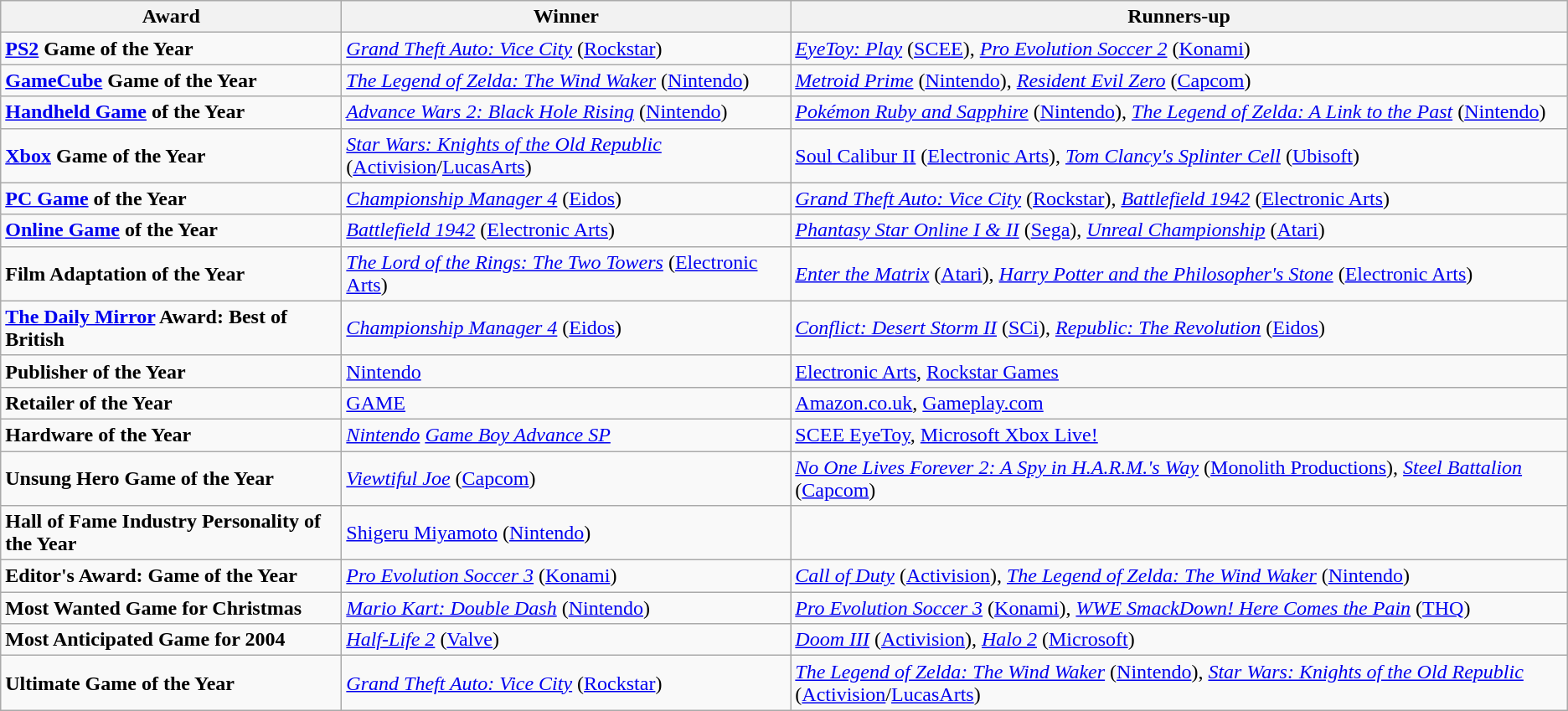<table class="wikitable">
<tr>
<th><strong>Award</strong></th>
<th><strong>Winner</strong></th>
<th><strong>Runners-up</strong></th>
</tr>
<tr>
<td><strong><a href='#'>PS2</a> Game of the Year</strong></td>
<td><em><a href='#'>Grand Theft Auto: Vice City</a></em> (<a href='#'>Rockstar</a>)</td>
<td><em><a href='#'>EyeToy: Play</a></em> (<a href='#'>SCEE</a>), <em><a href='#'>Pro Evolution Soccer 2</a></em> (<a href='#'>Konami</a>)</td>
</tr>
<tr>
<td><strong><a href='#'>GameCube</a> Game of the Year</strong></td>
<td><em><a href='#'>The Legend of Zelda: The Wind Waker</a></em> (<a href='#'>Nintendo</a>)</td>
<td><em><a href='#'>Metroid Prime</a></em> (<a href='#'>Nintendo</a>), <em><a href='#'>Resident Evil Zero</a></em> (<a href='#'>Capcom</a>)</td>
</tr>
<tr>
<td><strong><a href='#'>Handheld Game</a> of the Year</strong></td>
<td><em><a href='#'>Advance Wars 2: Black Hole Rising</a></em> (<a href='#'>Nintendo</a>)</td>
<td><em><a href='#'>Pokémon Ruby and Sapphire</a></em> (<a href='#'>Nintendo</a>), <em><a href='#'>The Legend of Zelda: A Link to the Past</a></em> (<a href='#'>Nintendo</a>)</td>
</tr>
<tr>
<td><strong><a href='#'>Xbox</a> Game of the Year</strong></td>
<td><em><a href='#'>Star Wars: Knights of the Old Republic</a></em> (<a href='#'>Activision</a>/<a href='#'>LucasArts</a>)</td>
<td><a href='#'>Soul Calibur II</a> (<a href='#'>Electronic Arts</a>), <em><a href='#'>Tom Clancy's Splinter Cell</a></em> (<a href='#'>Ubisoft</a>)</td>
</tr>
<tr>
<td><strong><a href='#'>PC Game</a> of the Year</strong></td>
<td><em><a href='#'>Championship Manager 4</a></em> (<a href='#'>Eidos</a>)</td>
<td><em><a href='#'>Grand Theft Auto: Vice City</a></em> (<a href='#'>Rockstar</a>), <em><a href='#'>Battlefield 1942</a></em> (<a href='#'>Electronic Arts</a>)</td>
</tr>
<tr>
<td><strong><a href='#'>Online Game</a> of the Year</strong></td>
<td><em><a href='#'>Battlefield 1942</a></em> (<a href='#'>Electronic Arts</a>)</td>
<td><em><a href='#'>Phantasy Star Online I & II</a></em> (<a href='#'>Sega</a>), <em><a href='#'>Unreal Championship</a></em> (<a href='#'>Atari</a>)</td>
</tr>
<tr>
<td><strong>Film Adaptation of the Year</strong></td>
<td><em><a href='#'>The Lord of the Rings: The Two Towers</a></em> (<a href='#'>Electronic Arts</a>)</td>
<td><em><a href='#'>Enter the Matrix</a></em> (<a href='#'>Atari</a>), <em><a href='#'>Harry Potter and the Philosopher's Stone</a></em> (<a href='#'>Electronic Arts</a>)</td>
</tr>
<tr>
<td><strong><a href='#'>The Daily Mirror</a> Award: Best of British</strong></td>
<td><em><a href='#'>Championship Manager 4</a></em> (<a href='#'>Eidos</a>)</td>
<td><em><a href='#'>Conflict: Desert Storm II</a></em> (<a href='#'>SCi</a>), <em><a href='#'>Republic: The Revolution</a></em> (<a href='#'>Eidos</a>)</td>
</tr>
<tr>
<td><strong>Publisher of the Year</strong></td>
<td><a href='#'>Nintendo</a></td>
<td><a href='#'>Electronic Arts</a>, <a href='#'>Rockstar Games</a></td>
</tr>
<tr>
<td><strong>Retailer of the Year</strong></td>
<td><a href='#'>GAME</a></td>
<td><a href='#'>Amazon.co.uk</a>, <a href='#'>Gameplay.com</a></td>
</tr>
<tr>
<td><strong>Hardware of the Year</strong></td>
<td><em><a href='#'>Nintendo</a> <a href='#'>Game Boy Advance SP</a></em></td>
<td><a href='#'>SCEE EyeToy</a>, <a href='#'>Microsoft Xbox Live!</a></td>
</tr>
<tr>
<td><strong>Unsung Hero Game of the Year</strong></td>
<td><em><a href='#'>Viewtiful Joe</a></em> (<a href='#'>Capcom</a>)</td>
<td><em><a href='#'>No One Lives Forever 2: A Spy in H.A.R.M.'s Way</a></em> (<a href='#'>Monolith Productions</a>), <em><a href='#'>Steel Battalion</a></em> (<a href='#'>Capcom</a>)</td>
</tr>
<tr>
<td><strong>Hall of Fame Industry Personality of the Year</strong></td>
<td><a href='#'>Shigeru Miyamoto</a> (<a href='#'>Nintendo</a>)</td>
<td></td>
</tr>
<tr>
<td><strong>Editor's Award: Game of the Year</strong></td>
<td><em><a href='#'>Pro Evolution Soccer 3</a></em> (<a href='#'>Konami</a>)</td>
<td><em><a href='#'>Call of Duty</a></em> (<a href='#'>Activision</a>), <em><a href='#'>The Legend of Zelda: The Wind Waker</a></em> (<a href='#'>Nintendo</a>)</td>
</tr>
<tr>
<td><strong>Most Wanted Game for Christmas</strong></td>
<td><em><a href='#'>Mario Kart: Double Dash</a></em> (<a href='#'>Nintendo</a>)</td>
<td><em><a href='#'>Pro Evolution Soccer 3</a></em> (<a href='#'>Konami</a>), <em><a href='#'>WWE SmackDown! Here Comes the Pain</a></em> (<a href='#'>THQ</a>)</td>
</tr>
<tr>
<td><strong>Most Anticipated Game for 2004</strong></td>
<td><em><a href='#'>Half-Life 2</a></em> (<a href='#'>Valve</a>)</td>
<td><em><a href='#'>Doom III</a></em> (<a href='#'>Activision</a>), <em><a href='#'>Halo 2</a></em> (<a href='#'>Microsoft</a>)</td>
</tr>
<tr>
<td><strong>Ultimate Game of the Year</strong></td>
<td><em><a href='#'>Grand Theft Auto: Vice City</a></em> (<a href='#'>Rockstar</a>)</td>
<td><em><a href='#'>The Legend of Zelda: The Wind Waker</a></em> (<a href='#'>Nintendo</a>), <em><a href='#'>Star Wars: Knights of the Old Republic</a></em> (<a href='#'>Activision</a>/<a href='#'>LucasArts</a>)</td>
</tr>
</table>
